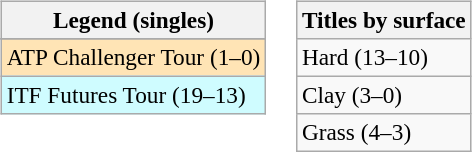<table>
<tr valign=top>
<td><br><table class=wikitable style=font-size:97%>
<tr>
<th>Legend (singles)</th>
</tr>
<tr bgcolor=e5d1cb>
</tr>
<tr bgcolor=moccasin>
<td>ATP Challenger Tour (1–0)</td>
</tr>
<tr bgcolor=cffcff>
<td>ITF Futures Tour (19–13)</td>
</tr>
</table>
</td>
<td><br><table class=wikitable style=font-size:97%>
<tr>
<th>Titles by surface</th>
</tr>
<tr>
<td>Hard (13–10)</td>
</tr>
<tr>
<td>Clay (3–0)</td>
</tr>
<tr>
<td>Grass (4–3)</td>
</tr>
</table>
</td>
</tr>
</table>
